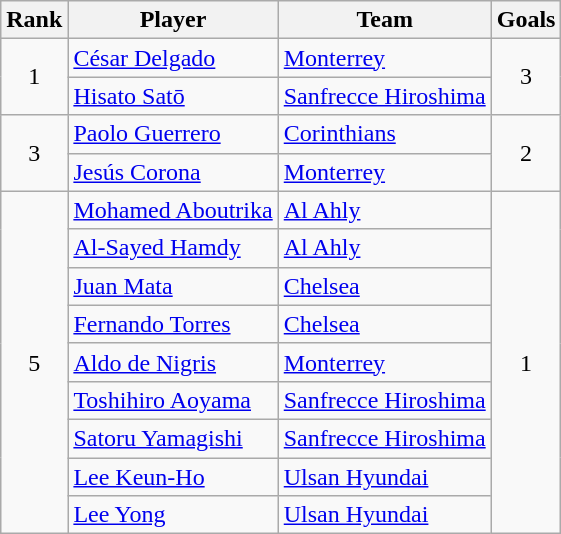<table class="wikitable" style="text-align:center">
<tr>
<th>Rank</th>
<th>Player</th>
<th>Team</th>
<th>Goals</th>
</tr>
<tr>
<td rowspan=2>1</td>
<td style="text-align:left"> <a href='#'>César Delgado</a></td>
<td style="text-align:left"> <a href='#'>Monterrey</a></td>
<td rowspan=2>3</td>
</tr>
<tr>
<td style="text-align:left"> <a href='#'>Hisato Satō</a></td>
<td style="text-align:left"> <a href='#'>Sanfrecce Hiroshima</a></td>
</tr>
<tr>
<td rowspan=2>3</td>
<td style="text-align:left"> <a href='#'>Paolo Guerrero</a></td>
<td style="text-align:left"> <a href='#'>Corinthians</a></td>
<td rowspan=2>2</td>
</tr>
<tr>
<td style="text-align:left"> <a href='#'>Jesús Corona</a></td>
<td style="text-align:left"> <a href='#'>Monterrey</a></td>
</tr>
<tr>
<td rowspan=9>5</td>
<td style="text-align:left"> <a href='#'>Mohamed Aboutrika</a></td>
<td style="text-align:left"> <a href='#'>Al Ahly</a></td>
<td rowspan=9>1</td>
</tr>
<tr>
<td style="text-align:left"> <a href='#'>Al-Sayed Hamdy</a></td>
<td style="text-align:left"> <a href='#'>Al Ahly</a></td>
</tr>
<tr>
<td style="text-align:left"> <a href='#'>Juan Mata</a></td>
<td style="text-align:left"> <a href='#'>Chelsea</a></td>
</tr>
<tr>
<td style="text-align:left"> <a href='#'>Fernando Torres</a></td>
<td style="text-align:left"> <a href='#'>Chelsea</a></td>
</tr>
<tr>
<td style="text-align:left"> <a href='#'>Aldo de Nigris</a></td>
<td style="text-align:left"> <a href='#'>Monterrey</a></td>
</tr>
<tr>
<td style="text-align:left"> <a href='#'>Toshihiro Aoyama</a></td>
<td style="text-align:left"> <a href='#'>Sanfrecce Hiroshima</a></td>
</tr>
<tr>
<td style="text-align:left"> <a href='#'>Satoru Yamagishi</a></td>
<td style="text-align:left"> <a href='#'>Sanfrecce Hiroshima</a></td>
</tr>
<tr>
<td style="text-align:left"> <a href='#'>Lee Keun-Ho</a></td>
<td style="text-align:left"> <a href='#'>Ulsan Hyundai</a></td>
</tr>
<tr>
<td style="text-align:left"> <a href='#'>Lee Yong</a></td>
<td style="text-align:left"> <a href='#'>Ulsan Hyundai</a></td>
</tr>
</table>
